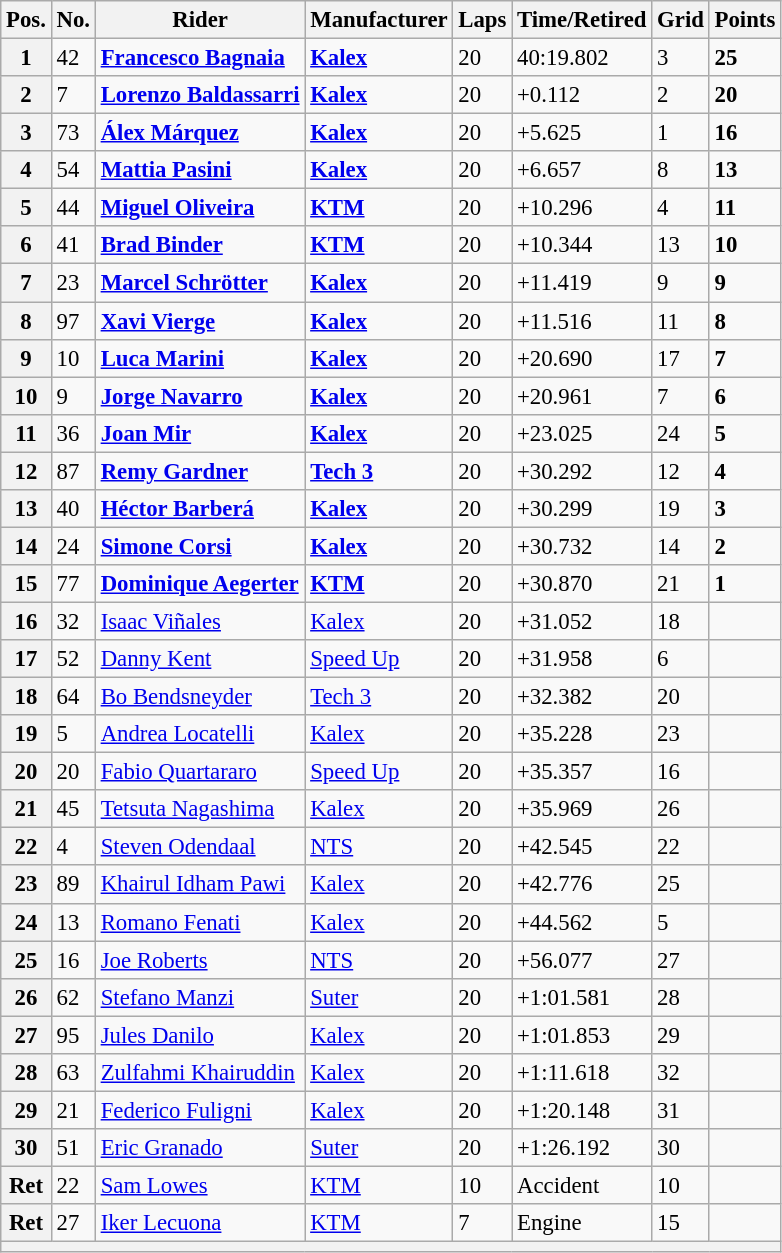<table class="wikitable" style="font-size: 95%;">
<tr>
<th>Pos.</th>
<th>No.</th>
<th>Rider</th>
<th>Manufacturer</th>
<th>Laps</th>
<th>Time/Retired</th>
<th>Grid</th>
<th>Points</th>
</tr>
<tr>
<th>1</th>
<td>42</td>
<td> <strong><a href='#'>Francesco Bagnaia</a></strong></td>
<td><strong><a href='#'>Kalex</a></strong></td>
<td>20</td>
<td>40:19.802</td>
<td>3</td>
<td><strong>25</strong></td>
</tr>
<tr>
<th>2</th>
<td>7</td>
<td> <strong><a href='#'>Lorenzo Baldassarri</a></strong></td>
<td><strong><a href='#'>Kalex</a></strong></td>
<td>20</td>
<td>+0.112</td>
<td>2</td>
<td><strong>20</strong></td>
</tr>
<tr>
<th>3</th>
<td>73</td>
<td> <strong><a href='#'>Álex Márquez</a></strong></td>
<td><strong><a href='#'>Kalex</a></strong></td>
<td>20</td>
<td>+5.625</td>
<td>1</td>
<td><strong>16</strong></td>
</tr>
<tr>
<th>4</th>
<td>54</td>
<td> <strong><a href='#'>Mattia Pasini</a></strong></td>
<td><strong><a href='#'>Kalex</a></strong></td>
<td>20</td>
<td>+6.657</td>
<td>8</td>
<td><strong>13</strong></td>
</tr>
<tr>
<th>5</th>
<td>44</td>
<td> <strong><a href='#'>Miguel Oliveira</a></strong></td>
<td><strong><a href='#'>KTM</a></strong></td>
<td>20</td>
<td>+10.296</td>
<td>4</td>
<td><strong>11</strong></td>
</tr>
<tr>
<th>6</th>
<td>41</td>
<td> <strong><a href='#'>Brad Binder</a></strong></td>
<td><strong><a href='#'>KTM</a></strong></td>
<td>20</td>
<td>+10.344</td>
<td>13</td>
<td><strong>10</strong></td>
</tr>
<tr>
<th>7</th>
<td>23</td>
<td> <strong><a href='#'>Marcel Schrötter</a></strong></td>
<td><strong><a href='#'>Kalex</a></strong></td>
<td>20</td>
<td>+11.419</td>
<td>9</td>
<td><strong>9</strong></td>
</tr>
<tr>
<th>8</th>
<td>97</td>
<td> <strong><a href='#'>Xavi Vierge</a></strong></td>
<td><strong><a href='#'>Kalex</a></strong></td>
<td>20</td>
<td>+11.516</td>
<td>11</td>
<td><strong>8</strong></td>
</tr>
<tr>
<th>9</th>
<td>10</td>
<td> <strong><a href='#'>Luca Marini</a></strong></td>
<td><strong><a href='#'>Kalex</a></strong></td>
<td>20</td>
<td>+20.690</td>
<td>17</td>
<td><strong>7</strong></td>
</tr>
<tr>
<th>10</th>
<td>9</td>
<td> <strong><a href='#'>Jorge Navarro</a></strong></td>
<td><strong><a href='#'>Kalex</a></strong></td>
<td>20</td>
<td>+20.961</td>
<td>7</td>
<td><strong>6</strong></td>
</tr>
<tr>
<th>11</th>
<td>36</td>
<td> <strong><a href='#'>Joan Mir</a></strong></td>
<td><strong><a href='#'>Kalex</a></strong></td>
<td>20</td>
<td>+23.025</td>
<td>24</td>
<td><strong>5</strong></td>
</tr>
<tr>
<th>12</th>
<td>87</td>
<td> <strong><a href='#'>Remy Gardner</a></strong></td>
<td><strong><a href='#'>Tech 3</a></strong></td>
<td>20</td>
<td>+30.292</td>
<td>12</td>
<td><strong>4</strong></td>
</tr>
<tr>
<th>13</th>
<td>40</td>
<td> <strong><a href='#'>Héctor Barberá</a></strong></td>
<td><strong><a href='#'>Kalex</a></strong></td>
<td>20</td>
<td>+30.299</td>
<td>19</td>
<td><strong>3</strong></td>
</tr>
<tr>
<th>14</th>
<td>24</td>
<td> <strong><a href='#'>Simone Corsi</a></strong></td>
<td><strong><a href='#'>Kalex</a></strong></td>
<td>20</td>
<td>+30.732</td>
<td>14</td>
<td><strong>2</strong></td>
</tr>
<tr>
<th>15</th>
<td>77</td>
<td> <strong><a href='#'>Dominique Aegerter</a></strong></td>
<td><strong><a href='#'>KTM</a></strong></td>
<td>20</td>
<td>+30.870</td>
<td>21</td>
<td><strong>1</strong></td>
</tr>
<tr>
<th>16</th>
<td>32</td>
<td> <a href='#'>Isaac Viñales</a></td>
<td><a href='#'>Kalex</a></td>
<td>20</td>
<td>+31.052</td>
<td>18</td>
<td></td>
</tr>
<tr>
<th>17</th>
<td>52</td>
<td> <a href='#'>Danny Kent</a></td>
<td><a href='#'>Speed Up</a></td>
<td>20</td>
<td>+31.958</td>
<td>6</td>
<td></td>
</tr>
<tr>
<th>18</th>
<td>64</td>
<td> <a href='#'>Bo Bendsneyder</a></td>
<td><a href='#'>Tech 3</a></td>
<td>20</td>
<td>+32.382</td>
<td>20</td>
<td></td>
</tr>
<tr>
<th>19</th>
<td>5</td>
<td> <a href='#'>Andrea Locatelli</a></td>
<td><a href='#'>Kalex</a></td>
<td>20</td>
<td>+35.228</td>
<td>23</td>
<td></td>
</tr>
<tr>
<th>20</th>
<td>20</td>
<td> <a href='#'>Fabio Quartararo</a></td>
<td><a href='#'>Speed Up</a></td>
<td>20</td>
<td>+35.357</td>
<td>16</td>
<td></td>
</tr>
<tr>
<th>21</th>
<td>45</td>
<td> <a href='#'>Tetsuta Nagashima</a></td>
<td><a href='#'>Kalex</a></td>
<td>20</td>
<td>+35.969</td>
<td>26</td>
<td></td>
</tr>
<tr>
<th>22</th>
<td>4</td>
<td> <a href='#'>Steven Odendaal</a></td>
<td><a href='#'>NTS</a></td>
<td>20</td>
<td>+42.545</td>
<td>22</td>
<td></td>
</tr>
<tr>
<th>23</th>
<td>89</td>
<td> <a href='#'>Khairul Idham Pawi</a></td>
<td><a href='#'>Kalex</a></td>
<td>20</td>
<td>+42.776</td>
<td>25</td>
<td></td>
</tr>
<tr>
<th>24</th>
<td>13</td>
<td> <a href='#'>Romano Fenati</a></td>
<td><a href='#'>Kalex</a></td>
<td>20</td>
<td>+44.562</td>
<td>5</td>
<td></td>
</tr>
<tr>
<th>25</th>
<td>16</td>
<td> <a href='#'>Joe Roberts</a></td>
<td><a href='#'>NTS</a></td>
<td>20</td>
<td>+56.077</td>
<td>27</td>
<td></td>
</tr>
<tr>
<th>26</th>
<td>62</td>
<td> <a href='#'>Stefano Manzi</a></td>
<td><a href='#'>Suter</a></td>
<td>20</td>
<td>+1:01.581</td>
<td>28</td>
<td></td>
</tr>
<tr>
<th>27</th>
<td>95</td>
<td> <a href='#'>Jules Danilo</a></td>
<td><a href='#'>Kalex</a></td>
<td>20</td>
<td>+1:01.853</td>
<td>29</td>
<td></td>
</tr>
<tr>
<th>28</th>
<td>63</td>
<td> <a href='#'>Zulfahmi Khairuddin</a></td>
<td><a href='#'>Kalex</a></td>
<td>20</td>
<td>+1:11.618</td>
<td>32</td>
<td></td>
</tr>
<tr>
<th>29</th>
<td>21</td>
<td> <a href='#'>Federico Fuligni</a></td>
<td><a href='#'>Kalex</a></td>
<td>20</td>
<td>+1:20.148</td>
<td>31</td>
<td></td>
</tr>
<tr>
<th>30</th>
<td>51</td>
<td> <a href='#'>Eric Granado</a></td>
<td><a href='#'>Suter</a></td>
<td>20</td>
<td>+1:26.192</td>
<td>30</td>
<td></td>
</tr>
<tr>
<th>Ret</th>
<td>22</td>
<td> <a href='#'>Sam Lowes</a></td>
<td><a href='#'>KTM</a></td>
<td>10</td>
<td>Accident</td>
<td>10</td>
<td></td>
</tr>
<tr>
<th>Ret</th>
<td>27</td>
<td> <a href='#'>Iker Lecuona</a></td>
<td><a href='#'>KTM</a></td>
<td>7</td>
<td>Engine</td>
<td>15</td>
<td></td>
</tr>
<tr>
<th colspan=8></th>
</tr>
</table>
